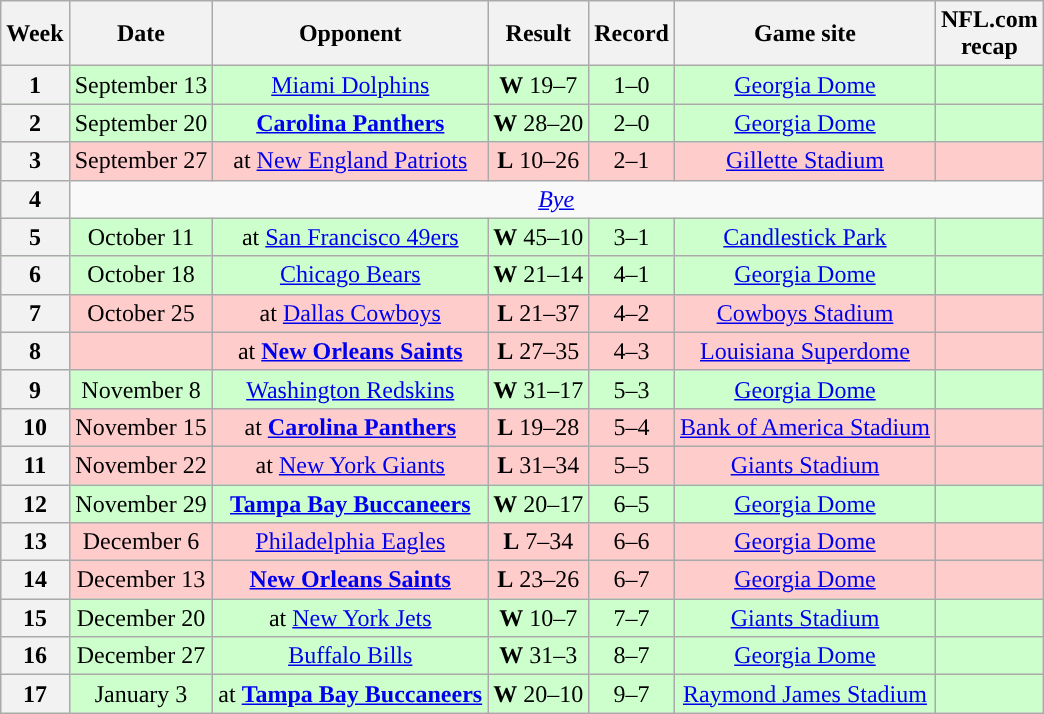<table class="wikitable" style="text-align:center">
<tr>
<th>Week</th>
<th>Date</th>
<th>Opponent</th>
<th>Result</th>
<th>Record</th>
<th>Game site</th>
<th>NFL.com<br>recap</th>
</tr>
<tr bgcolor="ccffcc" align="center">
<th align="center">1</th>
<td align="center">September 13</td>
<td align="center"><a href='#'>Miami Dolphins</a></td>
<td align="center"><strong>W</strong> 19–7</td>
<td align="center">1–0</td>
<td align="center"><a href='#'>Georgia Dome</a></td>
<td align="center"></td>
</tr>
<tr bgcolor="ccffcc" align="center">
<th align="center">2</th>
<td align="center">September 20</td>
<td align="center"><strong><a href='#'>Carolina Panthers</a></strong></td>
<td align="center"><strong>W</strong> 28–20</td>
<td align="center">2–0</td>
<td align="center"><a href='#'>Georgia Dome</a></td>
<td align="center"></td>
</tr>
<tr style="background:#ffcccc" align="center">
<th align="center">3</th>
<td align="center">September 27</td>
<td align="center">at <a href='#'>New England Patriots</a></td>
<td align="center"><strong>L</strong> 10–26</td>
<td align="center">2–1</td>
<td align="center"><a href='#'>Gillette Stadium</a></td>
<td align="center"></td>
</tr>
<tr>
<th align="center">4</th>
<td colspan="9" align="center"><em><a href='#'>Bye</a></em></td>
</tr>
<tr bgcolor="ccffcc" align="center">
<th align="center">5</th>
<td align="center">October 11</td>
<td align="center">at <a href='#'>San Francisco 49ers</a></td>
<td align="center"><strong>W</strong> 45–10</td>
<td align="center">3–1</td>
<td align="center"><a href='#'>Candlestick Park</a></td>
<td align="center"></td>
</tr>
<tr bgcolor="ccffcc" align="center">
<th align="center">6</th>
<td align="center">October 18</td>
<td align="center"><a href='#'>Chicago Bears</a></td>
<td align="center"><strong>W</strong> 21–14</td>
<td align="center">4–1</td>
<td align="center"><a href='#'>Georgia Dome</a></td>
<td align="center"></td>
</tr>
<tr style="background:#ffcccc" align="center">
<th align="center">7</th>
<td align="center">October 25</td>
<td align="center">at <a href='#'>Dallas Cowboys</a></td>
<td align="center"><strong>L</strong> 21–37</td>
<td align="center">4–2</td>
<td align="center"><a href='#'>Cowboys Stadium</a></td>
<td align="center"></td>
</tr>
<tr style="background:#ffcccc" align="center">
<th align="center">8</th>
<td align="center"></td>
<td align="center">at <strong><a href='#'>New Orleans Saints</a></strong></td>
<td align="center"><strong>L</strong> 27–35</td>
<td align="center">4–3</td>
<td align="center"><a href='#'>Louisiana Superdome</a></td>
<td align="center"></td>
</tr>
<tr bgcolor="ccffcc" align="center">
<th align="center">9</th>
<td align="center">November 8</td>
<td align="center"><a href='#'>Washington Redskins</a></td>
<td align="center"><strong>W</strong> 31–17</td>
<td align="center">5–3</td>
<td align="center"><a href='#'>Georgia Dome</a></td>
<td align="center"></td>
</tr>
<tr style="background:#ffcccc" align="center">
<th align="center">10</th>
<td align="center">November 15</td>
<td align="center">at <strong><a href='#'>Carolina Panthers</a></strong></td>
<td align="center"><strong>L</strong> 19–28</td>
<td align="center">5–4</td>
<td align="center"><a href='#'>Bank of America Stadium</a></td>
<td align="center"></td>
</tr>
<tr style="background:#ffcccc" align="center">
<th align="center">11</th>
<td align="center">November 22</td>
<td align="center">at <a href='#'>New York Giants</a></td>
<td align="center"><strong>L</strong> 31–34 </td>
<td align="center">5–5</td>
<td align="center"><a href='#'>Giants Stadium</a></td>
<td align="center"></td>
</tr>
<tr bgcolor="ccffcc" align="center">
<th align="center">12</th>
<td align="center">November 29</td>
<td align="center"><strong><a href='#'>Tampa Bay Buccaneers</a></strong></td>
<td align="center"><strong>W</strong> 20–17</td>
<td align="center">6–5</td>
<td align="center"><a href='#'>Georgia Dome</a></td>
<td align="center"></td>
</tr>
<tr style="background:#ffcccc" align="center">
<th align="center">13</th>
<td align="center">December 6</td>
<td align="center"><a href='#'>Philadelphia Eagles</a></td>
<td align="center"><strong>L</strong> 7–34</td>
<td align="center">6–6</td>
<td align="center"><a href='#'>Georgia Dome</a></td>
<td align="center"></td>
</tr>
<tr style="background:#ffcccc" align="center">
<th align="center">14</th>
<td align="center">December 13</td>
<td align="center"><strong><a href='#'>New Orleans Saints</a></strong></td>
<td align="center"><strong>L</strong> 23–26</td>
<td align="center">6–7</td>
<td align="center"><a href='#'>Georgia Dome</a></td>
<td align="center"></td>
</tr>
<tr style="background:#ccffcc" align="center">
<th align="center">15</th>
<td align="center">December 20</td>
<td align="center">at <a href='#'>New York Jets</a></td>
<td align="center"><strong>W</strong> 10–7</td>
<td align="center">7–7</td>
<td align="center"><a href='#'>Giants Stadium</a></td>
<td align="center"></td>
</tr>
<tr style="background:#ccffcc" align="center">
<th align="center">16</th>
<td align="center">December 27</td>
<td align="center"><a href='#'>Buffalo Bills</a></td>
<td align="center"><strong>W</strong> 31–3</td>
<td align="center">8–7</td>
<td align="center"><a href='#'>Georgia Dome</a></td>
<td align="center"></td>
</tr>
<tr style="background:#ccffcc" align="center">
<th align="center">17</th>
<td align="center">January 3</td>
<td align="center">at <strong><a href='#'>Tampa Bay Buccaneers</a></strong></td>
<td align="center"><strong>W</strong> 20–10</td>
<td align="center">9–7</td>
<td align="center"><a href='#'>Raymond James Stadium</a></td>
<td align="center"></td>
</tr>
</table>
